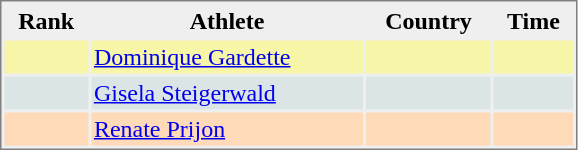<table style="border-style:solid;border-width:1px;border-color:#808080;background-color:#EFEFEF" cellspacing="2" cellpadding="2" width="385px">
<tr bgcolor="#EFEFEF">
<th>Rank</th>
<th>Athlete</th>
<th>Country</th>
<th>Time</th>
</tr>
<tr bgcolor="#F7F6A8">
<td align=center></td>
<td><a href='#'>Dominique Gardette</a></td>
<td></td>
<td align="right"></td>
</tr>
<tr bgcolor="#DCE5E5">
<td align=center></td>
<td><a href='#'>Gisela Steigerwald</a></td>
<td></td>
<td align="right"></td>
</tr>
<tr bgcolor="#FFDAB9">
<td align=center></td>
<td><a href='#'>Renate Prijon</a></td>
<td></td>
<td align="right"></td>
</tr>
</table>
